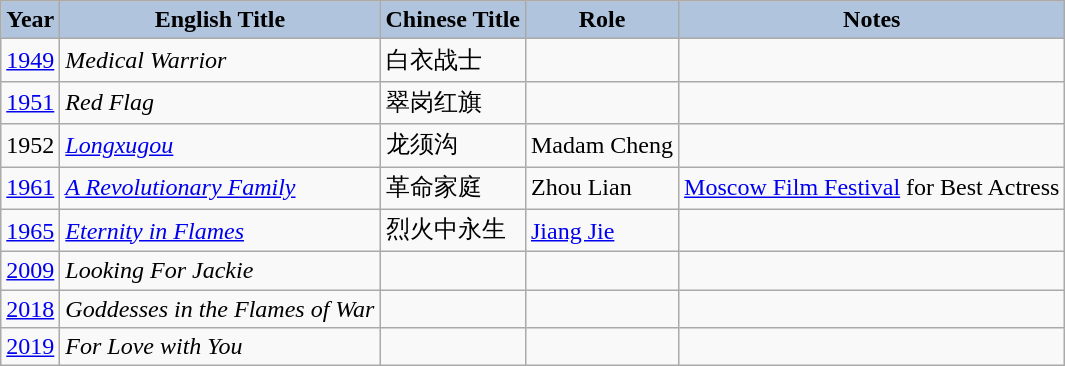<table class="wikitable">
<tr>
<th style="background:#B0C4DE;">Year</th>
<th style="background:#B0C4DE;">English Title</th>
<th style="background:#B0C4DE;">Chinese Title</th>
<th style="background:#B0C4DE;">Role</th>
<th style="background:#B0C4DE;">Notes</th>
</tr>
<tr>
<td><a href='#'>1949</a></td>
<td><em>Medical Warrior</em></td>
<td>白衣战士</td>
<td></td>
<td></td>
</tr>
<tr>
<td><a href='#'>1951</a></td>
<td><em>Red Flag</em></td>
<td>翠岗红旗</td>
<td></td>
<td></td>
</tr>
<tr>
<td>1952</td>
<td><em><a href='#'>Longxugou</a></em></td>
<td>龙须沟</td>
<td>Madam Cheng</td>
<td></td>
</tr>
<tr>
<td><a href='#'>1961</a></td>
<td><em><a href='#'>A Revolutionary Family</a></em></td>
<td>革命家庭</td>
<td>Zhou Lian</td>
<td><a href='#'>Moscow Film Festival</a> for Best Actress</td>
</tr>
<tr>
<td><a href='#'>1965</a></td>
<td><em><a href='#'>Eternity in Flames</a></em></td>
<td>烈火中永生</td>
<td><a href='#'>Jiang Jie</a></td>
<td></td>
</tr>
<tr>
<td><a href='#'>2009</a></td>
<td><em>Looking For Jackie</em></td>
<td></td>
<td></td>
<td></td>
</tr>
<tr>
<td><a href='#'>2018</a></td>
<td><em>Goddesses in the Flames of War</em></td>
<td></td>
<td></td>
<td></td>
</tr>
<tr>
<td><a href='#'>2019</a></td>
<td><em>For Love with You</em></td>
<td></td>
<td></td>
<td></td>
</tr>
</table>
